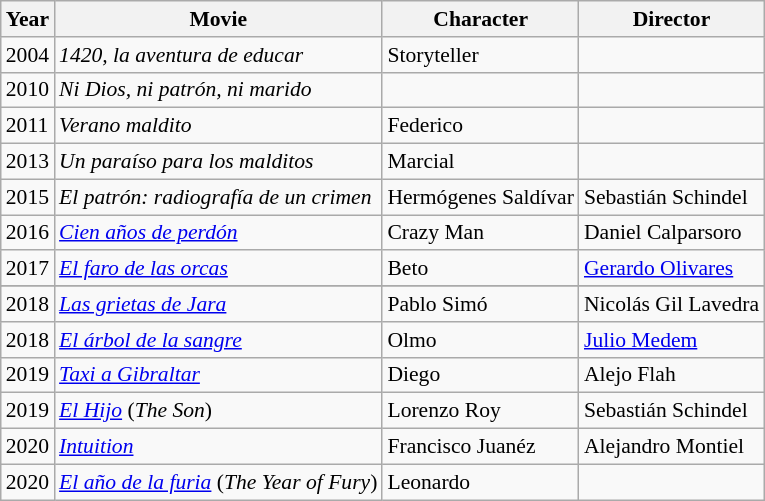<table class="wikitable" style="font-size: 90%;">
<tr>
<th>Year</th>
<th>Movie</th>
<th>Character</th>
<th>Director</th>
</tr>
<tr>
<td>2004</td>
<td><em>1420, la aventura de educar</em></td>
<td>Storyteller</td>
<td></td>
</tr>
<tr>
<td>2010</td>
<td><em>Ni Dios, ni patrón, ni marido</em></td>
<td></td>
<td></td>
</tr>
<tr>
<td>2011</td>
<td><em>Verano maldito</em></td>
<td>Federico</td>
<td></td>
</tr>
<tr>
<td>2013</td>
<td><em>Un paraíso para los malditos</em></td>
<td>Marcial</td>
<td></td>
</tr>
<tr>
<td>2015</td>
<td><em>El patrón: radiografía de un crimen</em></td>
<td>Hermógenes Saldívar</td>
<td>Sebastián Schindel</td>
</tr>
<tr>
<td>2016</td>
<td><em><a href='#'>Cien años de perdón</a></em></td>
<td>Crazy Man</td>
<td>Daniel Calparsoro</td>
</tr>
<tr>
<td>2017</td>
<td><em><a href='#'>El faro de las orcas</a></em></td>
<td>Beto</td>
<td><a href='#'>Gerardo Olivares</a></td>
</tr>
<tr>
</tr>
<tr>
<td>2018</td>
<td><em><a href='#'>Las grietas de Jara</a></em></td>
<td>Pablo Simó</td>
<td>Nicolás Gil Lavedra</td>
</tr>
<tr>
<td>2018</td>
<td><em><a href='#'>El árbol de la sangre</a></em></td>
<td>Olmo</td>
<td><a href='#'>Julio Medem</a></td>
</tr>
<tr>
<td>2019</td>
<td><em><a href='#'>Taxi a Gibraltar</a></em></td>
<td>Diego</td>
<td>Alejo Flah</td>
</tr>
<tr>
<td>2019</td>
<td><em><a href='#'>El Hijo</a></em>  (<em>The Son</em>)</td>
<td>Lorenzo Roy</td>
<td>Sebastián Schindel</td>
</tr>
<tr>
<td>2020</td>
<td><em><a href='#'>Intuition</a></em></td>
<td>Francisco Juanéz</td>
<td>Alejandro Montiel</td>
</tr>
<tr>
<td>2020</td>
<td><em><a href='#'>El año de la furia</a></em> (<em>The Year of Fury</em>)</td>
<td>Leonardo</td>
</tr>
</table>
